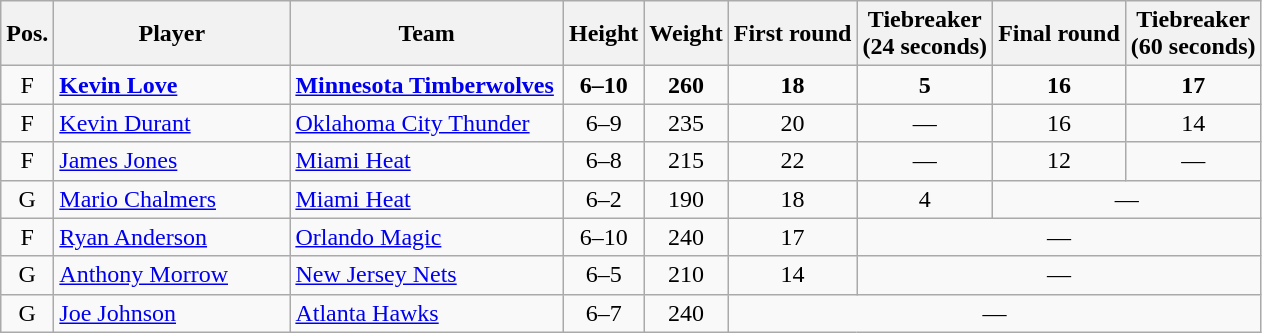<table class="wikitable">
<tr>
<th>Pos.</th>
<th style="width:150px;">Player</th>
<th width=175>Team</th>
<th>Height</th>
<th>Weight</th>
<th>First round</th>
<th>Tiebreaker<br>(24 seconds)</th>
<th>Final round</th>
<th>Tiebreaker<br>(60 seconds)</th>
</tr>
<tr>
<td style="text-align:center">F</td>
<td><strong><a href='#'>Kevin Love</a></strong></td>
<td><strong><a href='#'>Minnesota Timberwolves</a></strong></td>
<td align=center><strong>6–10</strong></td>
<td align=center><strong>260</strong></td>
<td align=center><strong>18</strong></td>
<td align=center><strong>5</strong></td>
<td align=center><strong>16</strong></td>
<td align=center><strong>17</strong></td>
</tr>
<tr>
<td style="text-align:center">F</td>
<td><a href='#'>Kevin Durant</a></td>
<td><a href='#'>Oklahoma City Thunder</a></td>
<td align=center>6–9</td>
<td align=center>235</td>
<td align=center>20</td>
<td align=center>—</td>
<td align=center>16</td>
<td align=center>14</td>
</tr>
<tr>
<td style="text-align:center">F</td>
<td><a href='#'>James Jones</a></td>
<td><a href='#'>Miami Heat</a></td>
<td align=center>6–8</td>
<td align=center>215</td>
<td align=center>22</td>
<td align=center>—</td>
<td align=center>12</td>
<td align=center>—</td>
</tr>
<tr>
<td style="text-align:center">G</td>
<td><a href='#'>Mario Chalmers</a></td>
<td><a href='#'>Miami Heat</a></td>
<td align=center>6–2</td>
<td align=center>190</td>
<td align=center>18</td>
<td align=center>4</td>
<td align=center colspan=2>—</td>
</tr>
<tr>
<td style="text-align:center">F</td>
<td><a href='#'>Ryan Anderson</a></td>
<td><a href='#'>Orlando Magic</a></td>
<td align=center>6–10</td>
<td align=center>240</td>
<td align=center>17</td>
<td align=center colspan=3>—</td>
</tr>
<tr>
<td style="text-align:center">G</td>
<td><a href='#'>Anthony Morrow</a></td>
<td><a href='#'>New Jersey Nets</a></td>
<td align=center>6–5</td>
<td align=center>210</td>
<td align=center>14</td>
<td align=center colspan=3>—</td>
</tr>
<tr>
<td style="text-align:center">G</td>
<td><a href='#'>Joe Johnson</a></td>
<td><a href='#'>Atlanta Hawks</a></td>
<td align=center>6–7</td>
<td align=center>240</td>
<td align=center colspan=4>—</td>
</tr>
</table>
